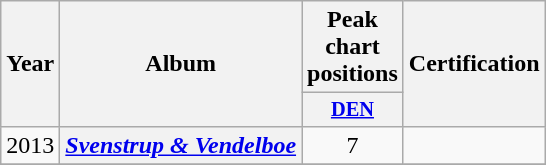<table class="wikitable plainrowheaders" style="text-align:center;" border="1">
<tr>
<th scope="col" rowspan="2">Year</th>
<th scope="col" rowspan="2">Album</th>
<th scope="col" colspan="1">Peak chart positions</th>
<th scope="col" rowspan="2">Certification</th>
</tr>
<tr>
<th scope="col" style="width:3em;font-size:85%;"><a href='#'>DEN</a><br></th>
</tr>
<tr>
<td>2013</td>
<th scope="row"><em><a href='#'>Svenstrup & Vendelboe</a></em></th>
<td>7</td>
<td></td>
</tr>
<tr>
</tr>
</table>
